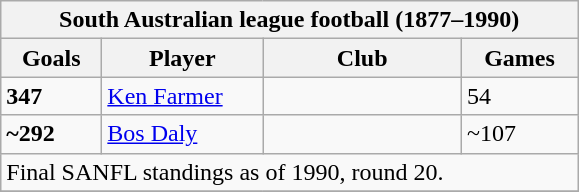<table class="wikitable">
<tr>
<th colspan=4>South Australian league football (1877–1990)</th>
</tr>
<tr>
<th style="width:60px;">Goals</th>
<th style="width:100px;">Player</th>
<th style="width:125px;">Club</th>
<th style="width:70px;">Games</th>
</tr>
<tr>
<td><strong>347</strong></td>
<td><a href='#'>Ken Farmer</a></td>
<td></td>
<td>54</td>
</tr>
<tr>
<td><strong>~292</strong></td>
<td><a href='#'>Bos Daly</a></td>
<td></td>
<td>~107</td>
</tr>
<tr>
<td colspan="4">Final SANFL standings as of 1990, round 20.</td>
</tr>
<tr>
</tr>
</table>
